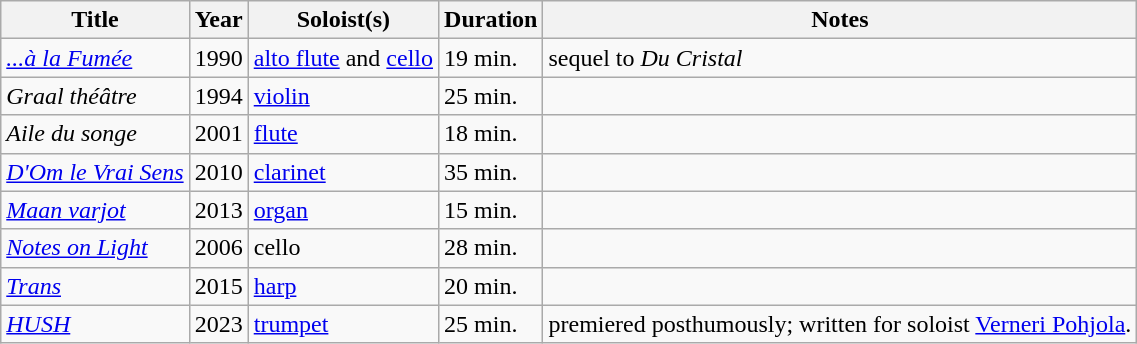<table class="wikitable sortable">
<tr>
<th>Title</th>
<th>Year</th>
<th>Soloist(s)</th>
<th>Duration</th>
<th>Notes</th>
</tr>
<tr>
<td><em><a href='#'>...à la Fumée</a></em></td>
<td>1990</td>
<td><a href='#'>alto flute</a> and <a href='#'>cello</a></td>
<td>19 min.</td>
<td>sequel to <em>Du Cristal</em></td>
</tr>
<tr>
<td><em>Graal théâtre</em></td>
<td>1994</td>
<td><a href='#'>violin</a></td>
<td>25 min.</td>
<td></td>
</tr>
<tr>
<td><em>Aile du songe</em></td>
<td>2001</td>
<td><a href='#'>flute</a></td>
<td>18 min.</td>
<td></td>
</tr>
<tr>
<td><em><a href='#'>D'Om le Vrai Sens</a></em></td>
<td>2010</td>
<td><a href='#'>clarinet</a></td>
<td>35 min.</td>
<td></td>
</tr>
<tr>
<td><em><a href='#'>Maan varjot</a></em></td>
<td>2013</td>
<td><a href='#'>organ</a></td>
<td>15 min.</td>
<td></td>
</tr>
<tr>
<td><em><a href='#'>Notes on Light</a></em></td>
<td>2006</td>
<td>cello</td>
<td>28 min.</td>
<td></td>
</tr>
<tr>
<td><em><a href='#'>Trans</a></em></td>
<td>2015</td>
<td><a href='#'>harp</a></td>
<td>20 min.</td>
<td></td>
</tr>
<tr>
<td><em><a href='#'>HUSH</a></em></td>
<td>2023</td>
<td><a href='#'>trumpet</a></td>
<td>25 min.</td>
<td>premiered posthumously; written for soloist <a href='#'>Verneri Pohjola</a>.</td>
</tr>
</table>
